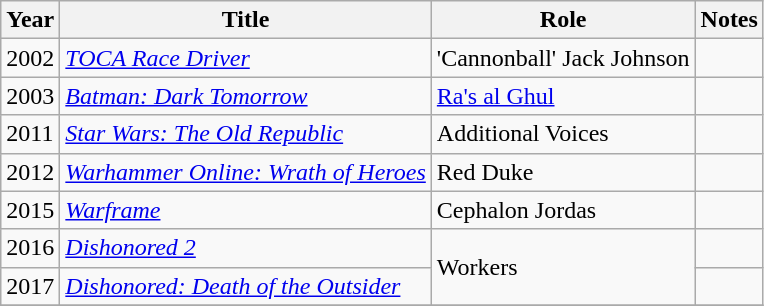<table class="wikitable sortable plainrowheaders" style="white-space:nowrap">
<tr>
<th>Year</th>
<th>Title</th>
<th>Role</th>
<th>Notes</th>
</tr>
<tr>
<td>2002</td>
<td><em><a href='#'>TOCA Race Driver</a></em></td>
<td>'Cannonball' Jack Johnson</td>
<td></td>
</tr>
<tr>
<td>2003</td>
<td><em><a href='#'>Batman: Dark Tomorrow</a></em></td>
<td><a href='#'>Ra's al Ghul</a></td>
<td></td>
</tr>
<tr>
<td>2011</td>
<td><em><a href='#'>Star Wars: The Old Republic</a></em></td>
<td>Additional Voices</td>
<td></td>
</tr>
<tr>
<td>2012</td>
<td><em><a href='#'>Warhammer Online: Wrath of Heroes</a></em></td>
<td>Red Duke</td>
<td></td>
</tr>
<tr>
<td>2015</td>
<td><em><a href='#'>Warframe</a></em></td>
<td>Cephalon Jordas</td>
<td></td>
</tr>
<tr>
<td>2016</td>
<td><em><a href='#'>Dishonored 2</a></em></td>
<td rowspan=2>Workers</td>
<td></td>
</tr>
<tr>
<td>2017</td>
<td><em><a href='#'>Dishonored: Death of the Outsider</a></em></td>
<td></td>
</tr>
<tr>
</tr>
</table>
